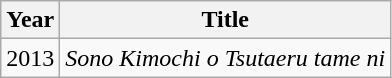<table class="wikitable">
<tr>
<th>Year</th>
<th>Title</th>
</tr>
<tr>
<td>2013</td>
<td><em>Sono Kimochi o Tsutaeru tame ni</em></td>
</tr>
</table>
